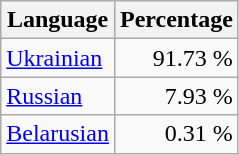<table class="wikitable">
<tr>
<th>Language</th>
<th>Percentage</th>
</tr>
<tr>
<td><a href='#'>Ukrainian</a></td>
<td align="right">91.73 %</td>
</tr>
<tr>
<td><a href='#'>Russian</a></td>
<td align="right">7.93 %</td>
</tr>
<tr>
<td><a href='#'>Belarusian</a></td>
<td align="right">0.31 %</td>
</tr>
</table>
